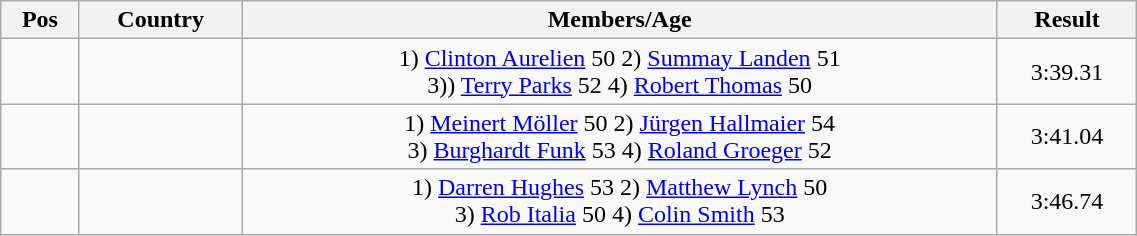<table class="wikitable"  style="text-align:center; width:60%;">
<tr>
<th>Pos</th>
<th>Country</th>
<th>Members/Age</th>
<th>Result</th>
</tr>
<tr>
<td align=center></td>
<td align=left></td>
<td>1) <a href='#'>Clinton Aurelien</a> 50 2) <a href='#'>Summay Landen</a> 51<br>3)) <a href='#'>Terry Parks</a> 52 4) <a href='#'>Robert Thomas</a> 50</td>
<td>3:39.31</td>
</tr>
<tr>
<td align=center></td>
<td align=left></td>
<td>1) <a href='#'>Meinert Möller</a> 50 2) <a href='#'>Jürgen Hallmaier</a> 54<br>3) <a href='#'>Burghardt Funk</a> 53 4) <a href='#'>Roland Groeger</a> 52</td>
<td>3:41.04</td>
</tr>
<tr>
<td align=center></td>
<td align=left></td>
<td>1) <a href='#'>Darren Hughes</a> 53 2) <a href='#'>Matthew Lynch</a> 50<br>3) <a href='#'>Rob Italia</a> 50 4) <a href='#'>Colin Smith</a> 53</td>
<td>3:46.74</td>
</tr>
</table>
